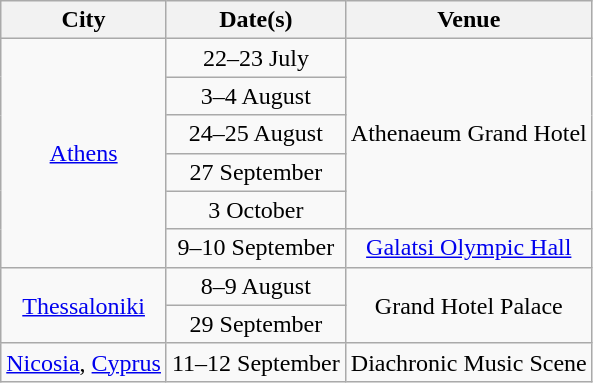<table class="wikitable sortable plainrowheaders" style="text-align:center">
<tr>
<th>City</th>
<th scope="col">Date(s)</th>
<th scope="col">Venue</th>
</tr>
<tr>
<td rowspan=6><a href='#'>Athens</a></td>
<td>22–23 July</td>
<td rowspan=5>Athenaeum Grand Hotel</td>
</tr>
<tr>
<td>3–4 August</td>
</tr>
<tr>
<td>24–25 August</td>
</tr>
<tr>
<td>27 September</td>
</tr>
<tr>
<td>3 October</td>
</tr>
<tr>
<td>9–10 September</td>
<td><a href='#'>Galatsi Olympic Hall</a></td>
</tr>
<tr>
<td rowspan=2><a href='#'>Thessaloniki</a></td>
<td>8–9 August</td>
<td rowspan=2>Grand Hotel Palace</td>
</tr>
<tr>
<td>29 September</td>
</tr>
<tr>
<td><a href='#'>Nicosia</a>, <a href='#'>Cyprus</a></td>
<td>11–12 September</td>
<td>Diachronic Music Scene</td>
</tr>
</table>
